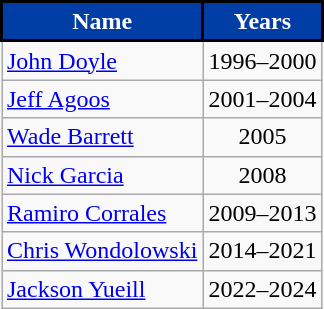<table class="wikitable sortable" style="text-align:center;">
<tr>
<th style="background:#003DA5; color:#fff; border:2px solid #000000">Name</th>
<th style="background:#003DA5; color:#fff; border:2px solid #000000">Years</th>
</tr>
<tr>
<td align="left"> <a href='#'>John Doyle</a></td>
<td>1996–2000</td>
</tr>
<tr>
<td align="left"> <a href='#'>Jeff Agoos</a></td>
<td>2001–2004</td>
</tr>
<tr>
<td align="left"> <a href='#'>Wade Barrett</a></td>
<td>2005</td>
</tr>
<tr>
<td align="left"> <a href='#'>Nick Garcia</a></td>
<td>2008</td>
</tr>
<tr>
<td align="left"> <a href='#'>Ramiro Corrales</a></td>
<td>2009–2013</td>
</tr>
<tr>
<td align="left"> <a href='#'>Chris Wondolowski</a></td>
<td>2014–2021</td>
</tr>
<tr>
<td align="left"> <a href='#'>Jackson Yueill</a></td>
<td>2022–2024</td>
</tr>
</table>
